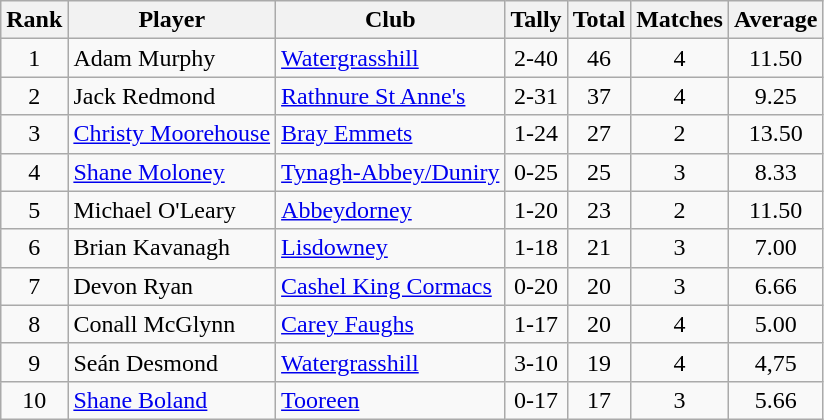<table class="wikitable">
<tr>
<th>Rank</th>
<th>Player</th>
<th>Club</th>
<th>Tally</th>
<th>Total</th>
<th>Matches</th>
<th>Average</th>
</tr>
<tr>
<td rowspan="1" style="text-align:center;">1</td>
<td>Adam Murphy</td>
<td><a href='#'>Watergrasshill</a></td>
<td align=center>2-40</td>
<td align=center>46</td>
<td align=center>4</td>
<td align=center>11.50</td>
</tr>
<tr>
<td rowspan="1" style="text-align:center;">2</td>
<td>Jack Redmond</td>
<td><a href='#'>Rathnure St Anne's</a></td>
<td align=center>2-31</td>
<td align=center>37</td>
<td align=center>4</td>
<td align=center>9.25</td>
</tr>
<tr>
<td rowspan="1" style="text-align:center;">3</td>
<td><a href='#'>Christy Moorehouse</a></td>
<td><a href='#'>Bray Emmets</a></td>
<td align=center>1-24</td>
<td align=center>27</td>
<td align=center>2</td>
<td align=center>13.50</td>
</tr>
<tr>
<td rowspan="1" style="text-align:center;">4</td>
<td><a href='#'>Shane Moloney</a></td>
<td><a href='#'>Tynagh-Abbey/Duniry</a></td>
<td align=center>0-25</td>
<td align=center>25</td>
<td align=center>3</td>
<td align=center>8.33</td>
</tr>
<tr>
<td rowspan="1" style="text-align:center;">5</td>
<td>Michael O'Leary</td>
<td><a href='#'>Abbeydorney</a></td>
<td align=center>1-20</td>
<td align=center>23</td>
<td align=center>2</td>
<td align=center>11.50</td>
</tr>
<tr>
<td rowspan="1" style="text-align:center;">6</td>
<td>Brian Kavanagh</td>
<td><a href='#'>Lisdowney</a></td>
<td align=center>1-18</td>
<td align=center>21</td>
<td align=center>3</td>
<td align=center>7.00</td>
</tr>
<tr>
<td rowspan="1" style="text-align:center;">7</td>
<td>Devon Ryan</td>
<td><a href='#'>Cashel King Cormacs</a></td>
<td align=center>0-20</td>
<td align=center>20</td>
<td align=center>3</td>
<td align=center>6.66</td>
</tr>
<tr>
<td rowspan="1" style="text-align:center;">8</td>
<td>Conall McGlynn</td>
<td><a href='#'>Carey Faughs</a></td>
<td align=center>1-17</td>
<td align=center>20</td>
<td align=center>4</td>
<td align=center>5.00</td>
</tr>
<tr>
<td rowspan="1" style="text-align:center;">9</td>
<td>Seán Desmond</td>
<td><a href='#'>Watergrasshill</a></td>
<td align=center>3-10</td>
<td align=center>19</td>
<td align=center>4</td>
<td align=center>4,75</td>
</tr>
<tr>
<td rowspan="1" style="text-align:center;">10</td>
<td><a href='#'>Shane Boland</a></td>
<td><a href='#'>Tooreen</a></td>
<td align=center>0-17</td>
<td align=center>17</td>
<td align=center>3</td>
<td align=center>5.66</td>
</tr>
</table>
